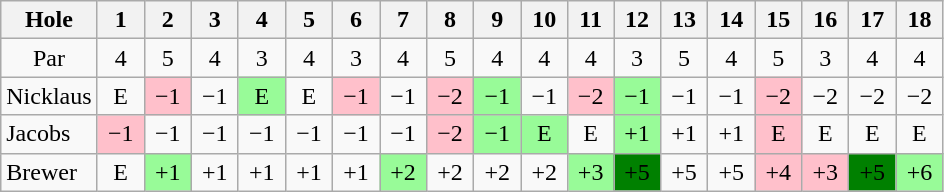<table class="wikitable" style="text-align:center">
<tr>
<th>Hole</th>
<th>  1  </th>
<th>  2  </th>
<th>  3  </th>
<th>  4  </th>
<th>  5  </th>
<th>  6  </th>
<th>  7  </th>
<th>  8  </th>
<th>  9  </th>
<th> 10 </th>
<th> 11 </th>
<th> 12 </th>
<th> 13 </th>
<th> 14 </th>
<th> 15 </th>
<th> 16 </th>
<th> 17 </th>
<th> 18 </th>
</tr>
<tr>
<td>Par</td>
<td>4</td>
<td>5</td>
<td>4</td>
<td>3</td>
<td>4</td>
<td>3</td>
<td>4</td>
<td>5</td>
<td>4</td>
<td>4</td>
<td>4</td>
<td>3</td>
<td>5</td>
<td>4</td>
<td>5</td>
<td>3</td>
<td>4</td>
<td>4</td>
</tr>
<tr>
<td align=left> Nicklaus</td>
<td>E</td>
<td style="background: Pink;">−1</td>
<td>−1</td>
<td style="background: PaleGreen;">E</td>
<td>E</td>
<td style="background: Pink;">−1</td>
<td>−1</td>
<td style="background: Pink;">−2</td>
<td style="background: PaleGreen;">−1</td>
<td>−1</td>
<td style="background: Pink;">−2</td>
<td style="background: PaleGreen;">−1</td>
<td>−1</td>
<td>−1</td>
<td style="background: Pink;">−2</td>
<td>−2</td>
<td>−2</td>
<td>−2</td>
</tr>
<tr>
<td align=left> Jacobs</td>
<td style="background: Pink;">−1</td>
<td>−1</td>
<td>−1</td>
<td>−1</td>
<td>−1</td>
<td>−1</td>
<td>−1</td>
<td style="background: Pink;">−2</td>
<td style="background: PaleGreen;">−1</td>
<td style="background: PaleGreen;">E</td>
<td>E</td>
<td style="background: PaleGreen;">+1</td>
<td>+1</td>
<td>+1</td>
<td style="background: Pink;">E</td>
<td>E</td>
<td>E</td>
<td>E</td>
</tr>
<tr>
<td align=left> Brewer</td>
<td>E</td>
<td style="background: PaleGreen;">+1</td>
<td>+1</td>
<td>+1</td>
<td>+1</td>
<td>+1</td>
<td style="background: PaleGreen;">+2</td>
<td>+2</td>
<td>+2</td>
<td>+2</td>
<td style="background: PaleGreen;">+3</td>
<td style="background: Green;">+5</td>
<td>+5</td>
<td>+5</td>
<td style="background: Pink;">+4</td>
<td style="background: Pink;">+3</td>
<td style="background: Green;">+5</td>
<td style="background: PaleGreen;">+6</td>
</tr>
</table>
